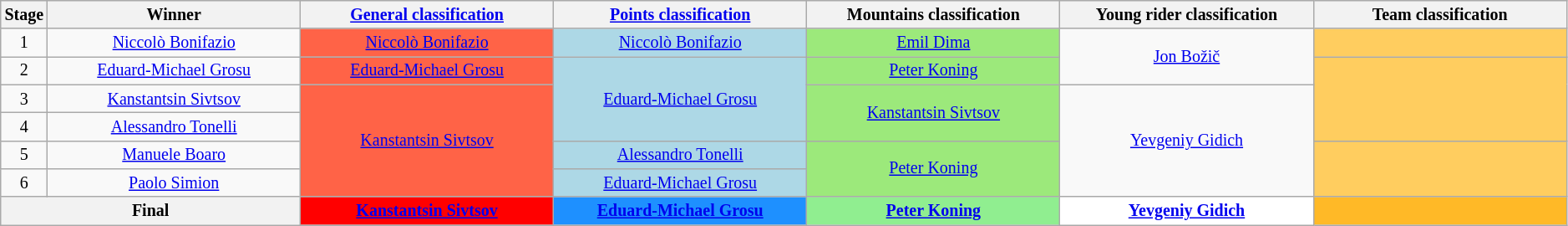<table class="wikitable" style="text-align: center; font-size:smaller;">
<tr style="background:#efefef;">
<th scope="col" style="width:1%;">Stage</th>
<th scope="col" style="width:16.5%;">Winner</th>
<th scope="col" style="width:16.5%;"><a href='#'>General classification</a><br></th>
<th scope="col" style="width:16.5%;"><a href='#'>Points classification</a><br></th>
<th scope="col" style="width:16.5%;">Mountains classification<br></th>
<th scope="col" style="width:16.5%;">Young rider classification<br></th>
<th scope="col" style="width:16.5%;">Team classification<br></th>
</tr>
<tr>
<td scope="row">1</td>
<td><a href='#'>Niccolò Bonifazio</a></td>
<td style="background:tomato;"><a href='#'>Niccolò Bonifazio</a></td>
<td style="background:lightblue;"><a href='#'>Niccolò Bonifazio</a></td>
<td style="background:#9CE97B;"><a href='#'>Emil Dima</a></td>
<td style="background:offwhite;" rowspan=2><a href='#'>Jon Božič</a></td>
<td style="background:#FFCD5F;"></td>
</tr>
<tr>
<td scope="row">2</td>
<td><a href='#'>Eduard-Michael Grosu</a></td>
<td style="background:tomato;"><a href='#'>Eduard-Michael Grosu</a></td>
<td style="background:lightblue;" rowspan=3><a href='#'>Eduard-Michael Grosu</a></td>
<td style="background:#9CE97B;"><a href='#'>Peter Koning</a></td>
<td style="background:#FFCD5F;" rowspan=3></td>
</tr>
<tr>
<td scope="row">3</td>
<td><a href='#'>Kanstantsin Sivtsov</a></td>
<td style="background:tomato;" rowspan=4><a href='#'>Kanstantsin Sivtsov</a></td>
<td style="background:#9CE97B;" rowspan=2><a href='#'>Kanstantsin Sivtsov</a></td>
<td style="background:offwhite;" rowspan=4><a href='#'>Yevgeniy Gidich</a></td>
</tr>
<tr>
<td scope="row">4</td>
<td><a href='#'>Alessandro Tonelli</a></td>
</tr>
<tr>
<td scope="row">5</td>
<td><a href='#'>Manuele Boaro</a></td>
<td style="background:lightblue;"><a href='#'>Alessandro Tonelli</a></td>
<td style="background:#9CE97B;" rowspan=2><a href='#'>Peter Koning</a></td>
<td style="background:#FFCD5F;" rowspan=2></td>
</tr>
<tr>
<td scope="row">6</td>
<td><a href='#'>Paolo Simion</a></td>
<td style="background:lightblue;"><a href='#'>Eduard-Michael Grosu</a></td>
</tr>
<tr>
<th colspan="2">Final</th>
<th style="background:red;"><a href='#'>Kanstantsin Sivtsov</a></th>
<th style="background:dodgerblue;"><a href='#'>Eduard-Michael Grosu</a></th>
<th style="background:lightgreen;"><a href='#'>Peter Koning</a></th>
<th style="background:white;"><a href='#'>Yevgeniy Gidich</a></th>
<th style="background:#FFB927;"></th>
</tr>
</table>
